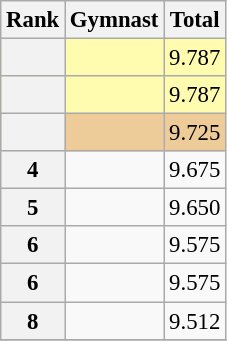<table class="wikitable sortable" style="text-align:center; font-size:95%">
<tr>
<th scope=col>Rank</th>
<th scope=col>Gymnast</th>
<th scope=col>Total</th>
</tr>
<tr bgcolor=fffcaf>
<th scope=row style="text-align:center"></th>
<td align=left></td>
<td>9.787</td>
</tr>
<tr bgcolor=fffcaf>
<th scope=row style="text-align:center"></th>
<td align=left></td>
<td>9.787</td>
</tr>
<tr bgcolor=eecc99>
<th scope=row style="text-align:center"></th>
<td align=left></td>
<td>9.725</td>
</tr>
<tr>
<th scope=row style="text-align:center">4</th>
<td align=left></td>
<td>9.675</td>
</tr>
<tr>
<th scope=row style="text-align:center">5</th>
<td align=left></td>
<td>9.650</td>
</tr>
<tr>
<th scope=row style="text-align:center">6</th>
<td align=left></td>
<td>9.575</td>
</tr>
<tr>
<th scope=row style="text-align:center">6</th>
<td align=left></td>
<td>9.575</td>
</tr>
<tr>
<th scope=row style="text-align:center">8</th>
<td align=left></td>
<td>9.512</td>
</tr>
<tr>
</tr>
</table>
